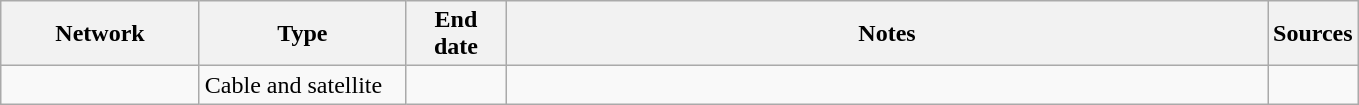<table class="wikitable">
<tr>
<th style="text-align:center; width:125px">Network</th>
<th style="text-align:center; width:130px">Type</th>
<th style="text-align:center; width:60px">End date</th>
<th style="text-align:center; width:500px">Notes</th>
<th style="text-align:center; width:30px">Sources</th>
</tr>
<tr>
<td><a href='#'></a></td>
<td>Cable and satellite</td>
<td></td>
<td></td>
<td></td>
</tr>
</table>
